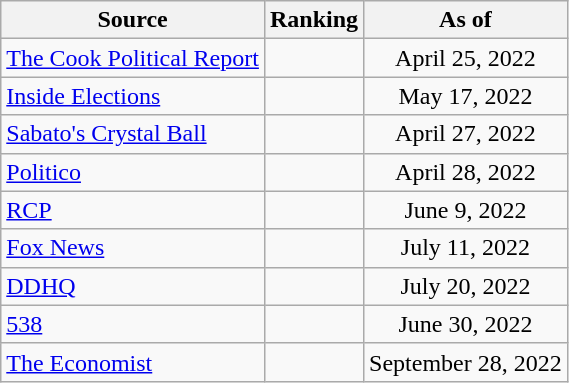<table class="wikitable" style="text-align:center">
<tr>
<th>Source</th>
<th>Ranking</th>
<th>As of</th>
</tr>
<tr>
<td align=left><a href='#'>The Cook Political Report</a></td>
<td></td>
<td>April 25, 2022</td>
</tr>
<tr>
<td align=left><a href='#'>Inside Elections</a></td>
<td></td>
<td>May 17, 2022</td>
</tr>
<tr>
<td align=left><a href='#'>Sabato's Crystal Ball</a></td>
<td></td>
<td>April 27, 2022</td>
</tr>
<tr>
<td align=left><a href='#'>Politico</a></td>
<td></td>
<td>April 28, 2022</td>
</tr>
<tr>
<td align="left"><a href='#'>RCP</a></td>
<td></td>
<td>June 9, 2022</td>
</tr>
<tr>
<td align=left><a href='#'>Fox News</a></td>
<td></td>
<td>July 11, 2022</td>
</tr>
<tr>
<td align="left"><a href='#'>DDHQ</a></td>
<td></td>
<td>July 20, 2022</td>
</tr>
<tr>
<td align="left"><a href='#'>538</a></td>
<td></td>
<td>June 30, 2022</td>
</tr>
<tr>
<td align="left"><a href='#'>The Economist</a></td>
<td></td>
<td>September 28, 2022</td>
</tr>
</table>
